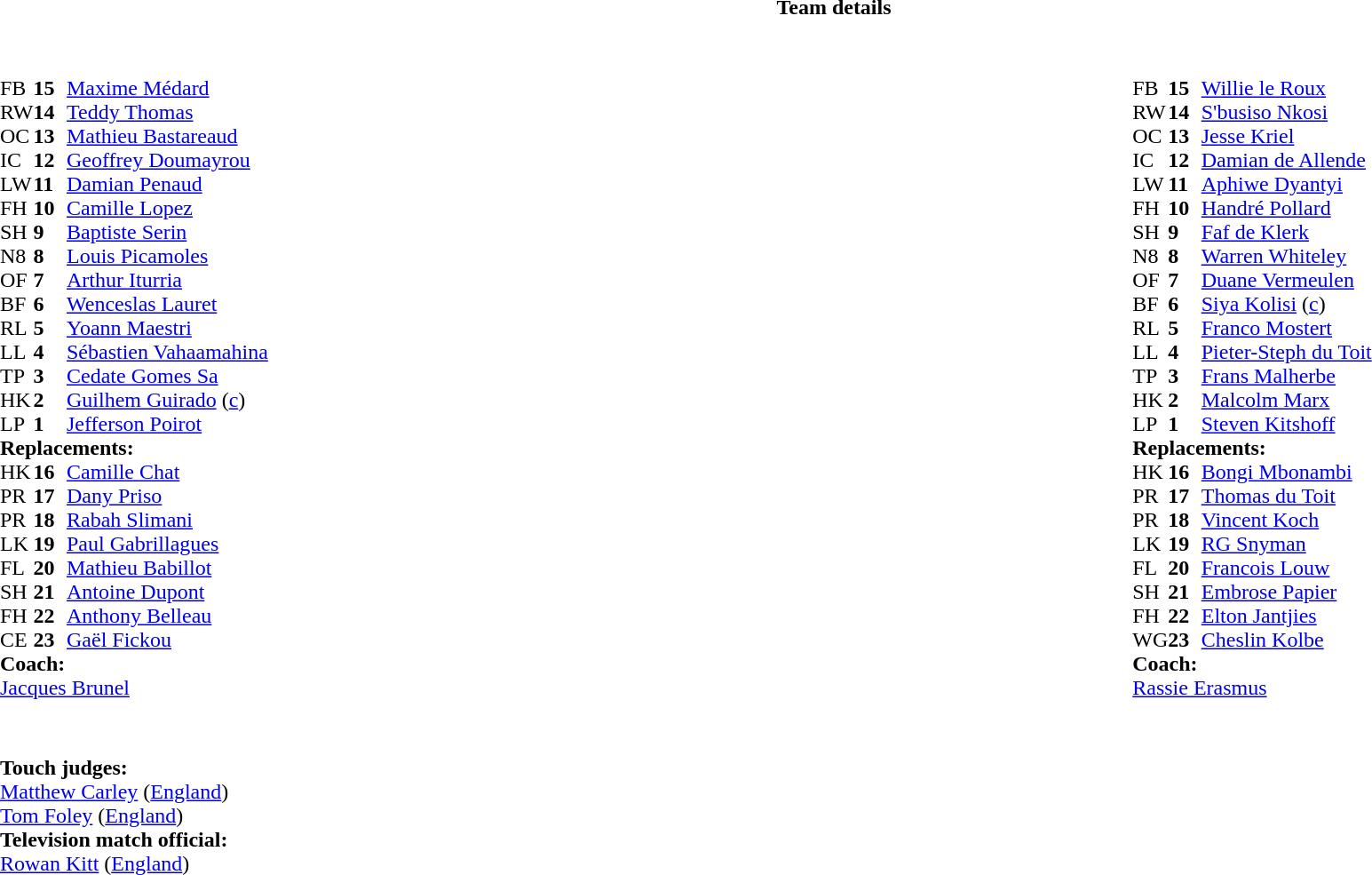<table border="0" style="width:100%" class="collapsible collapsed">
<tr>
<th>Team details</th>
</tr>
<tr>
<td><br><table style="width:100%">
<tr>
<td style="vertical-align:top;width:50%"><br><table cellspacing="0" cellpadding="0">
<tr>
<th width="25"></th>
<th width="25"></th>
</tr>
<tr>
<td>FB</td>
<td><strong>15</strong></td>
<td><a href='#'>Maxime Médard</a></td>
<td></td>
<td></td>
<td></td>
</tr>
<tr>
<td>RW</td>
<td><strong>14</strong></td>
<td><a href='#'>Teddy Thomas</a></td>
</tr>
<tr>
<td>OC</td>
<td><strong>13</strong></td>
<td><a href='#'>Mathieu Bastareaud</a></td>
</tr>
<tr>
<td>IC</td>
<td><strong>12</strong></td>
<td><a href='#'>Geoffrey Doumayrou</a></td>
<td></td>
<td></td>
<td></td>
<td></td>
</tr>
<tr>
<td>LW</td>
<td><strong>11</strong></td>
<td><a href='#'>Damian Penaud</a></td>
</tr>
<tr>
<td>FH</td>
<td><strong>10</strong></td>
<td><a href='#'>Camille Lopez</a></td>
<td></td>
<td></td>
<td></td>
</tr>
<tr>
<td>SH</td>
<td><strong>9</strong></td>
<td><a href='#'>Baptiste Serin</a></td>
<td></td>
<td></td>
</tr>
<tr>
<td>N8</td>
<td><strong>8</strong></td>
<td><a href='#'>Louis Picamoles</a></td>
<td></td>
<td></td>
</tr>
<tr>
<td>OF</td>
<td><strong>7</strong></td>
<td><a href='#'>Arthur Iturria</a></td>
</tr>
<tr>
<td>BF</td>
<td><strong>6</strong></td>
<td><a href='#'>Wenceslas Lauret</a></td>
</tr>
<tr>
<td>RL</td>
<td><strong>5</strong></td>
<td><a href='#'>Yoann Maestri</a></td>
</tr>
<tr>
<td>LL</td>
<td><strong>4</strong></td>
<td><a href='#'>Sébastien Vahaamahina</a></td>
<td></td>
<td></td>
</tr>
<tr>
<td>TP</td>
<td><strong>3</strong></td>
<td><a href='#'>Cedate Gomes Sa</a></td>
<td></td>
<td></td>
</tr>
<tr>
<td>HK</td>
<td><strong>2</strong></td>
<td><a href='#'>Guilhem Guirado</a> (<a href='#'>c</a>)</td>
<td></td>
<td></td>
</tr>
<tr>
<td>LP</td>
<td><strong>1</strong></td>
<td><a href='#'>Jefferson Poirot</a></td>
<td></td>
<td></td>
</tr>
<tr>
<td colspan="3"><strong>Replacements:</strong></td>
</tr>
<tr>
<td>HK</td>
<td><strong>16</strong></td>
<td><a href='#'>Camille Chat</a></td>
<td></td>
<td></td>
</tr>
<tr>
<td>PR</td>
<td><strong>17</strong></td>
<td><a href='#'>Dany Priso</a></td>
<td></td>
<td></td>
</tr>
<tr>
<td>PR</td>
<td><strong>18</strong></td>
<td><a href='#'>Rabah Slimani</a></td>
<td></td>
<td></td>
</tr>
<tr>
<td>LK</td>
<td><strong>19</strong></td>
<td><a href='#'>Paul Gabrillagues</a></td>
<td></td>
<td></td>
</tr>
<tr>
<td>FL</td>
<td><strong>20</strong></td>
<td><a href='#'>Mathieu Babillot</a></td>
<td></td>
<td></td>
</tr>
<tr>
<td>SH</td>
<td><strong>21</strong></td>
<td><a href='#'>Antoine Dupont</a></td>
<td></td>
<td></td>
</tr>
<tr>
<td>FH</td>
<td><strong>22</strong></td>
<td><a href='#'>Anthony Belleau</a></td>
<td></td>
<td></td>
</tr>
<tr>
<td>CE</td>
<td><strong>23</strong></td>
<td><a href='#'>Gaël Fickou</a></td>
<td></td>
<td></td>
<td></td>
<td></td>
</tr>
<tr>
<td colspan="3"><strong>Coach:</strong></td>
</tr>
<tr>
<td colspan="4"> <a href='#'>Jacques Brunel</a></td>
</tr>
</table>
</td>
<td style="vertical-align:top;width:50%"><br><table cellspacing="0" cellpadding="0" style="margin:auto">
<tr>
<th width="25"></th>
<th width="25"></th>
</tr>
<tr>
<td>FB</td>
<td><strong>15</strong></td>
<td><a href='#'>Willie le Roux</a></td>
</tr>
<tr>
<td>RW</td>
<td><strong>14</strong></td>
<td><a href='#'>S'busiso Nkosi</a></td>
<td></td>
<td></td>
</tr>
<tr>
<td>OC</td>
<td><strong>13</strong></td>
<td><a href='#'>Jesse Kriel</a></td>
</tr>
<tr>
<td>IC</td>
<td><strong>12</strong></td>
<td><a href='#'>Damian de Allende</a></td>
<td></td>
<td></td>
</tr>
<tr>
<td>LW</td>
<td><strong>11</strong></td>
<td><a href='#'>Aphiwe Dyantyi</a></td>
</tr>
<tr>
<td>FH</td>
<td><strong>10</strong></td>
<td><a href='#'>Handré Pollard</a></td>
</tr>
<tr>
<td>SH</td>
<td><strong>9</strong></td>
<td><a href='#'>Faf de Klerk</a></td>
</tr>
<tr>
<td>N8</td>
<td><strong>8</strong></td>
<td><a href='#'>Warren Whiteley</a></td>
<td></td>
<td></td>
</tr>
<tr>
<td>OF</td>
<td><strong>7</strong></td>
<td><a href='#'>Duane Vermeulen</a></td>
</tr>
<tr>
<td>BF</td>
<td><strong>6</strong></td>
<td><a href='#'>Siya Kolisi</a> (<a href='#'>c</a>)</td>
<td></td>
<td></td>
</tr>
<tr>
<td>RL</td>
<td><strong>5</strong></td>
<td><a href='#'>Franco Mostert</a></td>
</tr>
<tr>
<td>LL</td>
<td><strong>4</strong></td>
<td><a href='#'>Pieter-Steph du Toit</a></td>
</tr>
<tr>
<td>TP</td>
<td><strong>3</strong></td>
<td><a href='#'>Frans Malherbe</a></td>
<td></td>
<td></td>
</tr>
<tr>
<td>HK</td>
<td><strong>2</strong></td>
<td><a href='#'>Malcolm Marx</a></td>
<td></td>
<td></td>
</tr>
<tr>
<td>LP</td>
<td><strong>1</strong></td>
<td><a href='#'>Steven Kitshoff</a></td>
<td></td>
<td></td>
</tr>
<tr>
<td colspan="3"><strong>Replacements:</strong></td>
</tr>
<tr>
<td>HK</td>
<td><strong>16</strong></td>
<td><a href='#'>Bongi Mbonambi</a></td>
<td></td>
<td></td>
</tr>
<tr>
<td>PR</td>
<td><strong>17</strong></td>
<td><a href='#'>Thomas du Toit</a></td>
<td></td>
<td></td>
</tr>
<tr>
<td>PR</td>
<td><strong>18</strong></td>
<td><a href='#'>Vincent Koch</a></td>
<td></td>
<td></td>
</tr>
<tr>
<td>LK</td>
<td><strong>19</strong></td>
<td><a href='#'>RG Snyman</a></td>
<td></td>
<td></td>
</tr>
<tr>
<td>FL</td>
<td><strong>20</strong></td>
<td><a href='#'>Francois Louw</a></td>
<td></td>
<td></td>
</tr>
<tr>
<td>SH</td>
<td><strong>21</strong></td>
<td><a href='#'>Embrose Papier</a></td>
</tr>
<tr>
<td>FH</td>
<td><strong>22</strong></td>
<td><a href='#'>Elton Jantjies</a></td>
<td></td>
<td></td>
</tr>
<tr>
<td>WG</td>
<td><strong>23</strong></td>
<td><a href='#'>Cheslin Kolbe</a></td>
<td></td>
<td></td>
</tr>
<tr>
<td colspan="3"><strong>Coach:</strong></td>
</tr>
<tr>
<td colspan="4"> <a href='#'>Rassie Erasmus</a></td>
</tr>
</table>
</td>
</tr>
</table>
<table style="width:100%">
<tr>
<td><br><br><strong>Touch judges:</strong>
<br><a href='#'>Matthew Carley</a> (<a href='#'>England</a>)
<br><a href='#'>Tom Foley</a> (<a href='#'>England</a>)
<br><strong>Television match official:</strong>
<br><a href='#'>Rowan Kitt</a> (<a href='#'>England</a>)</td>
</tr>
</table>
</td>
</tr>
</table>
